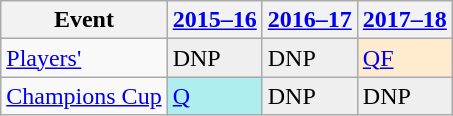<table class="wikitable">
<tr>
<th>Event</th>
<th><a href='#'>2015–16</a></th>
<th><a href='#'>2016–17</a></th>
<th><a href='#'>2017–18</a></th>
</tr>
<tr>
<td><a href='#'>Players'</a></td>
<td style="background:#EFEFEF;">DNP</td>
<td style="background:#EFEFEF;">DNP</td>
<td style="background:#ffebcd;"><a href='#'>QF</a></td>
</tr>
<tr>
<td><a href='#'>Champions Cup</a></td>
<td style="background:#afeeee;"><a href='#'>Q</a></td>
<td style="background:#EFEFEF;">DNP</td>
<td style="background:#EFEFEF;">DNP</td>
</tr>
</table>
